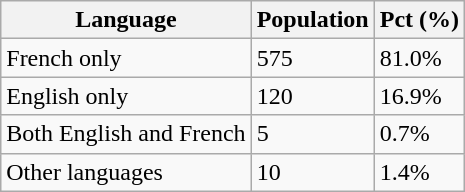<table class="wikitable">
<tr>
<th>Language</th>
<th>Population</th>
<th>Pct (%)</th>
</tr>
<tr>
<td>French only</td>
<td>575</td>
<td>81.0%</td>
</tr>
<tr>
<td>English only</td>
<td>120</td>
<td>16.9%</td>
</tr>
<tr>
<td>Both English and French</td>
<td>5</td>
<td>0.7%</td>
</tr>
<tr>
<td>Other languages</td>
<td>10</td>
<td>1.4%</td>
</tr>
</table>
